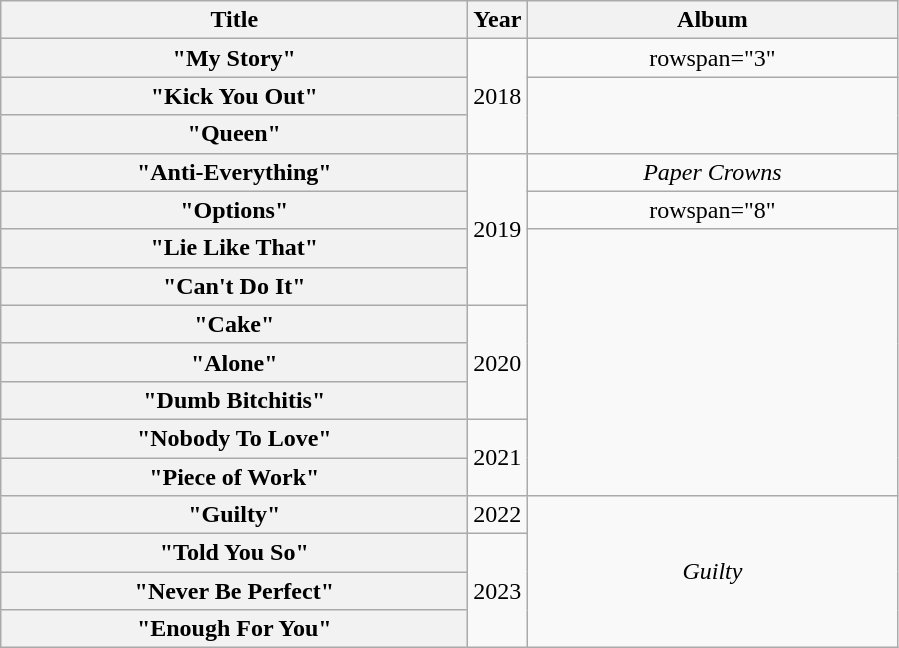<table class="wikitable plainrowheaders" style="text-align:center">
<tr>
<th scope="col" style="width:19em;">Title</th>
<th scope="col" style="width:1em;">Year</th>
<th scope="col" style="width:15em;">Album</th>
</tr>
<tr>
<th scope="row">"My Story"</th>
<td rowspan="3">2018</td>
<td>rowspan="3" </td>
</tr>
<tr>
<th scope="row">"Kick You Out"</th>
</tr>
<tr>
<th scope="row">"Queen"</th>
</tr>
<tr>
<th scope="row">"Anti-Everything" </th>
<td rowspan="4">2019</td>
<td><em>Paper Crowns</em></td>
</tr>
<tr>
<th scope="row">"Options"</th>
<td>rowspan="8" </td>
</tr>
<tr>
<th scope="row">"Lie Like That"</th>
</tr>
<tr>
<th scope="row">"Can't Do It" </th>
</tr>
<tr>
<th scope="row">"Cake"</th>
<td rowspan="3">2020</td>
</tr>
<tr>
<th scope="row">"Alone"</th>
</tr>
<tr>
<th scope="row">"Dumb Bitchitis" </th>
</tr>
<tr>
<th scope="row">"Nobody To Love" </th>
<td rowspan="2">2021</td>
</tr>
<tr>
<th scope="row">"Piece of Work"</th>
</tr>
<tr>
<th scope="row">"Guilty"</th>
<td>2022</td>
<td rowspan="4"><em>Guilty</em></td>
</tr>
<tr>
<th scope="row">"Told You So"</th>
<td rowspan="3">2023</td>
</tr>
<tr>
<th scope="row">"Never Be Perfect"</th>
</tr>
<tr>
<th scope="row">"Enough For You"</th>
</tr>
</table>
